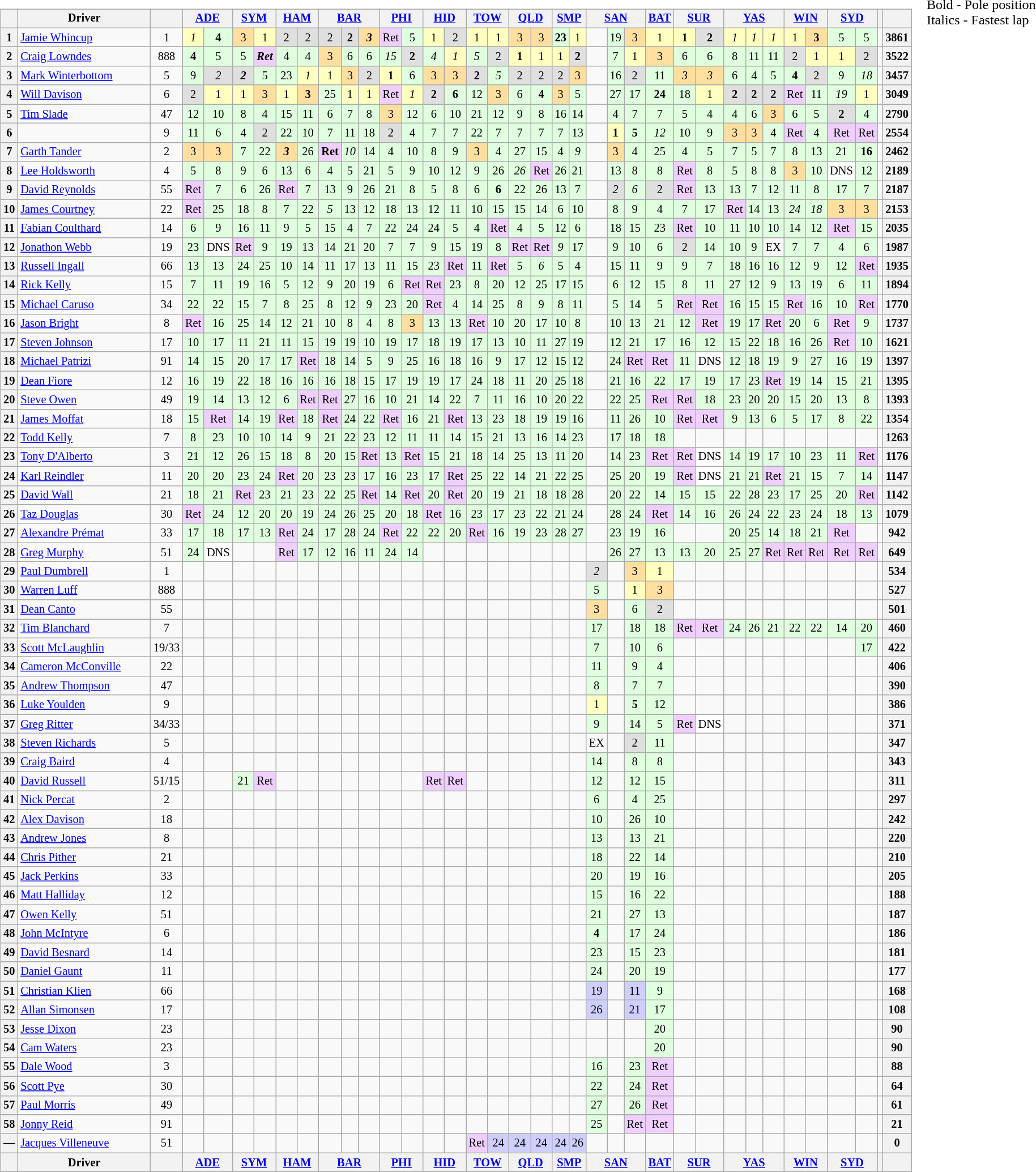<table>
<tr>
<td><br><table class="wikitable" style="font-size:85%; text-align:center">
<tr style="background:#f9f9f9; vertical-align:top;">
<th valign="middle"> </th>
<th valign="middle" width="150">Driver</th>
<th valign="middle"></th>
<th colspan=2><a href='#'>ADE</a><br></th>
<th colspan=2><a href='#'>SYM</a><br></th>
<th colspan=2><a href='#'>HAM</a><br></th>
<th colspan=3><a href='#'>BAR</a><br></th>
<th colspan=2><a href='#'>PHI</a><br></th>
<th colspan=2><a href='#'>HID</a><br></th>
<th colspan=2><a href='#'>TOW</a><br></th>
<th colspan=2><a href='#'>QLD</a><br></th>
<th colspan=2><a href='#'>SMP</a><br></th>
<th colspan=3><a href='#'>SAN</a><br></th>
<th><a href='#'>BAT</a><br></th>
<th colspan=2><a href='#'>SUR</a><br></th>
<th colspan=3><a href='#'>YAS</a><br></th>
<th colspan=2><a href='#'>WIN</a><br></th>
<th colspan=2><a href='#'>SYD</a><br></th>
<th valign="middle"></th>
<th valign="middle"> </th>
</tr>
<tr>
<th>1</th>
<td align=left> <a href='#'>Jamie Whincup</a></td>
<td>1</td>
<td style="background:#ffffbf;"><em>1</em></td>
<td style="background:#dfffdf;"><strong>4</strong></td>
<td style="background:#ffdf9f;">3</td>
<td style="background:#ffffbf;">1</td>
<td style="background:#dfdfdf;">2</td>
<td style="background:#dfdfdf;">2</td>
<td style="background:#dfdfdf;">2</td>
<td style="background:#dfdfdf;"><strong>2</strong></td>
<td style="background:#ffdf9f;"><strong><em>3</em></strong></td>
<td style="background:#efcfff;">Ret</td>
<td style="background:#dfffdf;">5</td>
<td style="background:#ffffbf;">1</td>
<td style="background:#dfdfdf;">2</td>
<td style="background:#ffffbf;">1</td>
<td style="background:#ffffbf;">1</td>
<td style="background:#ffdf9f;">3</td>
<td style="background:#ffdf9f;">3</td>
<td style="background:#dfffdf;"><strong>23</strong></td>
<td style="background:#ffffbf;">1</td>
<td></td>
<td style="background:#dfffdf;">19</td>
<td style="background:#ffdf9f;">3</td>
<td style="background:#ffffbf;">1</td>
<td style="background:#ffffbf;"><strong>1</strong></td>
<td style="background:#dfdfdf;"><strong>2</strong></td>
<td style="background:#ffffbf;"><em>1</em></td>
<td style="background:#ffffbf;"><em>1</em></td>
<td style="background:#ffffbf;"><em>1</em></td>
<td style="background:#ffffbf;">1</td>
<td style="background:#ffdf9f;"><strong>3</strong></td>
<td style="background:#dfffdf;">5</td>
<td style="background:#dfffdf;">5</td>
<td></td>
<th>3861</th>
</tr>
<tr>
<th>2</th>
<td align=left> <a href='#'>Craig Lowndes</a></td>
<td>888</td>
<td style="background:#dfffdf;"><strong>4</strong></td>
<td style="background:#dfffdf;">5</td>
<td style="background:#dfffdf;">5</td>
<td style="background:#efcfff;"><strong><em>Ret</em></strong></td>
<td style="background:#dfffdf;">4</td>
<td style="background:#dfffdf;">4</td>
<td style="background:#ffdf9f;">3</td>
<td style="background:#dfffdf;">6</td>
<td style="background:#dfffdf;">6</td>
<td style="background:#dfffdf;"><em>15</em></td>
<td style="background:#dfdfdf;"><strong>2</strong></td>
<td style="background:#dfffdf;"><em>4</em></td>
<td style="background:#ffffbf;"><em>1</em></td>
<td style="background:#dfffdf;"><em>5</em></td>
<td style="background:#dfdfdf;">2</td>
<td style="background:#ffffbf;"><strong>1</strong></td>
<td style="background:#ffffbf;">1</td>
<td style="background:#ffffbf;">1</td>
<td style="background:#dfdfdf;"><strong>2</strong></td>
<td></td>
<td style="background:#dfffdf;">7</td>
<td style="background:#ffffbf;">1</td>
<td style="background:#ffdf9f;">3</td>
<td style="background:#dfffdf;">6</td>
<td style="background:#dfffdf;">6</td>
<td style="background:#dfffdf;">8</td>
<td style="background:#dfffdf;">11</td>
<td style="background:#dfffdf;">11</td>
<td style="background:#dfdfdf;">2</td>
<td style="background:#ffffbf;">1</td>
<td style="background:#ffffbf;">1</td>
<td style="background:#dfdfdf;">2</td>
<td></td>
<th>3522</th>
</tr>
<tr>
<th>3</th>
<td align=left> <a href='#'>Mark Winterbottom</a></td>
<td>5</td>
<td style="background:#dfffdf;">9</td>
<td style="background:#dfdfdf;"><em>2</em></td>
<td style="background:#dfdfdf;"><strong><em>2</em></strong></td>
<td style="background:#dfffdf;">5</td>
<td style="background:#dfffdf;">23</td>
<td style="background:#ffffbf;"><em>1</em></td>
<td style="background:#ffffbf;">1</td>
<td style="background:#ffdf9f;">3</td>
<td style="background:#dfdfdf;">2</td>
<td style="background:#ffffbf;"><strong>1</strong></td>
<td style="background:#dfffdf;">6</td>
<td style="background:#ffdf9f;">3</td>
<td style="background:#ffdf9f;">3</td>
<td style="background:#dfdfdf;"><strong>2</strong></td>
<td style="background:#dfffdf;"><em>5</em></td>
<td style="background:#dfdfdf;">2</td>
<td style="background:#dfdfdf;">2</td>
<td style="background:#dfdfdf;">2</td>
<td style="background:#ffdf9f;">3</td>
<td></td>
<td style="background:#dfffdf;">16</td>
<td style="background:#dfdfdf;">2</td>
<td style="background:#dfffdf;">11</td>
<td style="background:#ffdf9f;"><em>3</em></td>
<td style="background:#ffdf9f;"><em>3</em></td>
<td style="background:#dfffdf;">6</td>
<td style="background:#dfffdf;">4</td>
<td style="background:#dfffdf;">5</td>
<td style="background:#dfffdf;"><strong>4</strong></td>
<td style="background:#dfdfdf;">2</td>
<td style="background:#dfffdf;">9</td>
<td style="background:#dfffdf;"><em>18</em></td>
<td></td>
<th>3457</th>
</tr>
<tr>
<th>4</th>
<td align=left> <a href='#'>Will Davison</a></td>
<td>6</td>
<td style="background:#dfdfdf;">2</td>
<td style="background:#ffffbf;">1</td>
<td style="background:#ffffbf;">1</td>
<td style="background:#ffdf9f;">3</td>
<td style="background:#ffffbf;">1</td>
<td style="background:#ffdf9f;"><strong>3</strong></td>
<td style="background:#dfffdf;">25</td>
<td style="background:#ffffbf;">1</td>
<td style="background:#ffffbf;">1</td>
<td style="background:#efcfff;">Ret</td>
<td style="background:#ffffbf;"><em>1</em></td>
<td style="background:#dfdfdf;"><strong>2</strong></td>
<td style="background:#dfffdf;"><strong>6</strong></td>
<td style="background:#dfffdf;">12</td>
<td style="background:#ffdf9f;">3</td>
<td style="background:#dfffdf;">6</td>
<td style="background:#dfffdf;"><strong>4</strong></td>
<td style="background:#ffdf9f;">3</td>
<td style="background:#dfffdf;">5</td>
<td></td>
<td style="background:#dfffdf;">27</td>
<td style="background:#dfffdf;">17</td>
<td style="background:#dfffdf;"><strong>24</strong></td>
<td style="background:#dfffdf;">18</td>
<td style="background:#ffffbf;">1</td>
<td style="background:#dfdfdf;"><strong>2</strong></td>
<td style="background:#dfdfdf;"><strong>2</strong></td>
<td style="background:#dfdfdf;"><strong>2</strong></td>
<td style="background:#efcfff;">Ret</td>
<td style="background:#dfffdf;">11</td>
<td style="background:#dfffdf;"><em>19</em></td>
<td style="background:#ffffbf;">1</td>
<td></td>
<th>3049</th>
</tr>
<tr>
<th>5</th>
<td align=left> <a href='#'>Tim Slade</a></td>
<td>47</td>
<td style="background:#dfffdf;">12</td>
<td style="background:#dfffdf;">10</td>
<td style="background:#dfffdf;">8</td>
<td style="background:#dfffdf;">4</td>
<td style="background:#dfffdf;">15</td>
<td style="background:#dfffdf;">11</td>
<td style="background:#dfffdf;">6</td>
<td style="background:#dfffdf;">7</td>
<td style="background:#dfffdf;">8</td>
<td style="background:#ffdf9f;">3</td>
<td style="background:#dfffdf;">12</td>
<td style="background:#dfffdf;">6</td>
<td style="background:#dfffdf;">10</td>
<td style="background:#dfffdf;">21</td>
<td style="background:#dfffdf;">12</td>
<td style="background:#dfffdf;">9</td>
<td style="background:#dfffdf;">8</td>
<td style="background:#dfffdf;">16</td>
<td style="background:#dfffdf;">14</td>
<td></td>
<td style="background:#dfffdf;">4</td>
<td style="background:#dfffdf;">7</td>
<td style="background:#dfffdf;">7</td>
<td style="background:#dfffdf;">5</td>
<td style="background:#dfffdf;">4</td>
<td style="background:#dfffdf;">4</td>
<td style="background:#dfffdf;">6</td>
<td style="background:#ffdf9f;">3</td>
<td style="background:#dfffdf;">6</td>
<td style="background:#dfffdf;">5</td>
<td style="background:#dfdfdf;"><strong>2</strong></td>
<td style="background:#dfffdf;">4</td>
<td></td>
<th>2790</th>
</tr>
<tr>
<th>6</th>
<td align=left></td>
<td>9</td>
<td style="background:#dfffdf;">11</td>
<td style="background:#dfffdf;">6</td>
<td style="background:#dfffdf;">4</td>
<td style="background:#dfdfdf;">2</td>
<td style="background:#dfffdf;">22</td>
<td style="background:#dfffdf;">10</td>
<td style="background:#dfffdf;">7</td>
<td style="background:#dfffdf;">11</td>
<td style="background:#dfffdf;">18</td>
<td style="background:#dfdfdf;">2</td>
<td style="background:#dfffdf;">4</td>
<td style="background:#dfffdf;">7</td>
<td style="background:#dfffdf;">7</td>
<td style="background:#dfffdf;">22</td>
<td style="background:#dfffdf;">7</td>
<td style="background:#dfffdf;">7</td>
<td style="background:#dfffdf;">7</td>
<td style="background:#dfffdf;">7</td>
<td style="background:#dfffdf;">13</td>
<td></td>
<td style="background:#ffffbf;"><strong>1</strong></td>
<td style="background:#dfffdf;"><strong>5</strong></td>
<td style="background:#dfffdf;"><em>12</em></td>
<td style="background:#dfffdf;">10</td>
<td style="background:#dfffdf;">9</td>
<td style="background:#ffdf9f;">3</td>
<td style="background:#ffdf9f;">3</td>
<td style="background:#dfffdf;">4</td>
<td style="background:#efcfff;">Ret</td>
<td style="background:#dfffdf;">4</td>
<td style="background:#efcfff;">Ret</td>
<td style="background:#efcfff;">Ret</td>
<td></td>
<th>2554</th>
</tr>
<tr>
<th>7</th>
<td align=left> <a href='#'>Garth Tander</a></td>
<td>2</td>
<td style="background:#ffdf9f;">3</td>
<td style="background:#ffdf9f;">3</td>
<td style="background:#dfffdf;">7</td>
<td style="background:#dfffdf;">22</td>
<td style="background:#ffdf9f;"><strong><em>3</em></strong></td>
<td style="background:#dfffdf;">26</td>
<td style="background:#efcfff;"><strong>Ret</strong></td>
<td style="background:#dfffdf;"><em>10</em></td>
<td style="background:#dfffdf;">14</td>
<td style="background:#dfffdf;">4</td>
<td style="background:#dfffdf;">10</td>
<td style="background:#dfffdf;">8</td>
<td style="background:#dfffdf;">9</td>
<td style="background:#ffdf9f;">3</td>
<td style="background:#dfffdf;">4</td>
<td style="background:#dfffdf;">27</td>
<td style="background:#dfffdf;">15</td>
<td style="background:#dfffdf;">4</td>
<td style="background:#dfffdf;"><em>9</em></td>
<td></td>
<td style="background:#ffdf9f;">3</td>
<td style="background:#dfffdf;">4</td>
<td style="background:#dfffdf;">25</td>
<td style="background:#dfffdf;">4</td>
<td style="background:#dfffdf;">5</td>
<td style="background:#dfffdf;">7</td>
<td style="background:#dfffdf;">5</td>
<td style="background:#dfffdf;">7</td>
<td style="background:#dfffdf;">8</td>
<td style="background:#dfffdf;">13</td>
<td style="background:#dfffdf;">21</td>
<td style="background:#dfffdf;"><strong>16</strong></td>
<td></td>
<th>2462</th>
</tr>
<tr>
<th>8</th>
<td align=left> <a href='#'>Lee Holdsworth</a></td>
<td>4</td>
<td style="background:#dfffdf;">5</td>
<td style="background:#dfffdf;">8</td>
<td style="background:#dfffdf;">9</td>
<td style="background:#dfffdf;">6</td>
<td style="background:#dfffdf;">13</td>
<td style="background:#dfffdf;">6</td>
<td style="background:#dfffdf;">4</td>
<td style="background:#dfffdf;">5</td>
<td style="background:#dfffdf;">21</td>
<td style="background:#dfffdf;">5</td>
<td style="background:#dfffdf;">9</td>
<td style="background:#dfffdf;">10</td>
<td style="background:#dfffdf;">12</td>
<td style="background:#dfffdf;">9</td>
<td style="background:#dfffdf;">26</td>
<td style="background:#dfffdf;"><em>26</em></td>
<td style="background:#efcfff;">Ret</td>
<td style="background:#dfffdf;">26</td>
<td style="background:#dfffdf;">21</td>
<td></td>
<td style="background:#dfffdf;">13</td>
<td style="background:#dfffdf;">8</td>
<td style="background:#dfffdf;">8</td>
<td style="background:#efcfff;">Ret</td>
<td style="background:#dfffdf;">8</td>
<td style="background:#dfffdf;">5</td>
<td style="background:#dfffdf;">8</td>
<td style="background:#dfffdf;">8</td>
<td style="background:#ffdf9f;">3</td>
<td style="background:#dfffdf;">10</td>
<td style="background:#ffffff;">DNS</td>
<td style="background:#dfffdf;">12</td>
<td></td>
<th>2189</th>
</tr>
<tr>
<th>9</th>
<td align=left> <a href='#'>David Reynolds</a></td>
<td>55</td>
<td style="background:#efcfff;">Ret</td>
<td style="background:#dfffdf;">7</td>
<td style="background:#dfffdf;">6</td>
<td style="background:#dfffdf;">26</td>
<td style="background:#efcfff;">Ret</td>
<td style="background:#dfffdf;">7</td>
<td style="background:#dfffdf;">13</td>
<td style="background:#dfffdf;">9</td>
<td style="background:#dfffdf;">26</td>
<td style="background:#dfffdf;">21</td>
<td style="background:#dfffdf;">8</td>
<td style="background:#dfffdf;">5</td>
<td style="background:#dfffdf;">8</td>
<td style="background:#dfffdf;">6</td>
<td style="background:#dfffdf;"><strong>6</strong></td>
<td style="background:#dfffdf;">22</td>
<td style="background:#dfffdf;">26</td>
<td style="background:#dfffdf;">13</td>
<td style="background:#dfffdf;">7</td>
<td></td>
<td style="background:#dfdfdf;"><em>2</em></td>
<td style="background:#dfffdf;"><em>6</em></td>
<td style="background:#dfdfdf;">2</td>
<td style="background:#efcfff;">Ret</td>
<td style="background:#dfffdf;">13</td>
<td style="background:#dfffdf;">13</td>
<td style="background:#dfffdf;">7</td>
<td style="background:#dfffdf;">12</td>
<td style="background:#dfffdf;">11</td>
<td style="background:#dfffdf;">8</td>
<td style="background:#dfffdf;">17</td>
<td style="background:#dfffdf;">7</td>
<td></td>
<th>2187</th>
</tr>
<tr>
<th>10</th>
<td align=left> <a href='#'>James Courtney</a></td>
<td>22</td>
<td style="background:#efcfff;">Ret</td>
<td style="background:#dfffdf;">25</td>
<td style="background:#dfffdf;">18</td>
<td style="background:#dfffdf;">8</td>
<td style="background:#dfffdf;">7</td>
<td style="background:#dfffdf;">22</td>
<td style="background:#dfffdf;"><em>5</em></td>
<td style="background:#dfffdf;">13</td>
<td style="background:#dfffdf;">12</td>
<td style="background:#dfffdf;">18</td>
<td style="background:#dfffdf;">13</td>
<td style="background:#dfffdf;">12</td>
<td style="background:#dfffdf;">11</td>
<td style="background:#dfffdf;">10</td>
<td style="background:#dfffdf;">15</td>
<td style="background:#dfffdf;">15</td>
<td style="background:#dfffdf;">14</td>
<td style="background:#dfffdf;">6</td>
<td style="background:#dfffdf;">10</td>
<td></td>
<td style="background:#dfffdf;">8</td>
<td style="background:#dfffdf;">9</td>
<td style="background:#dfffdf;">4</td>
<td style="background:#dfffdf;">7</td>
<td style="background:#dfffdf;">17</td>
<td style="background:#efcfff;">Ret</td>
<td style="background:#dfffdf;">14</td>
<td style="background:#dfffdf;">13</td>
<td style="background:#dfffdf;"><em>24</em></td>
<td style="background:#dfffdf;"><em>18</em></td>
<td style="background:#ffdf9f;">3</td>
<td style="background:#ffdf9f;">3</td>
<td></td>
<th>2153</th>
</tr>
<tr>
<th>11</th>
<td align=left> <a href='#'>Fabian Coulthard</a></td>
<td>14</td>
<td style="background:#dfffdf;">6</td>
<td style="background:#dfffdf;">9</td>
<td style="background:#dfffdf;">16</td>
<td style="background:#dfffdf;">11</td>
<td style="background:#dfffdf;">9</td>
<td style="background:#dfffdf;">5</td>
<td style="background:#dfffdf;">15</td>
<td style="background:#dfffdf;">4</td>
<td style="background:#dfffdf;">7</td>
<td style="background:#dfffdf;">22</td>
<td style="background:#dfffdf;">24</td>
<td style="background:#dfffdf;">24</td>
<td style="background:#dfffdf;">5</td>
<td style="background:#dfffdf;">4</td>
<td style="background:#efcfff;">Ret</td>
<td style="background:#dfffdf;">4</td>
<td style="background:#dfffdf;">5</td>
<td style="background:#dfffdf;">12</td>
<td style="background:#dfffdf;">6</td>
<td></td>
<td style="background:#dfffdf;">18</td>
<td style="background:#dfffdf;">15</td>
<td style="background:#dfffdf;">23</td>
<td style="background:#efcfff;">Ret</td>
<td style="background:#dfffdf;">10</td>
<td style="background:#dfffdf;">11</td>
<td style="background:#dfffdf;">10</td>
<td style="background:#dfffdf;">10</td>
<td style="background:#dfffdf;">14</td>
<td style="background:#dfffdf;">12</td>
<td style="background:#efcfff;">Ret</td>
<td style="background:#dfffdf;">15</td>
<td></td>
<th>2035</th>
</tr>
<tr>
<th>12</th>
<td align=left> <a href='#'>Jonathon Webb</a></td>
<td>19</td>
<td style="background:#dfffdf;">23</td>
<td style="background:#ffffff;">DNS</td>
<td style="background:#efcfff;">Ret</td>
<td style="background:#dfffdf;">9</td>
<td style="background:#dfffdf;">19</td>
<td style="background:#dfffdf;">13</td>
<td style="background:#dfffdf;">14</td>
<td style="background:#dfffdf;">21</td>
<td style="background:#dfffdf;">20</td>
<td style="background:#dfffdf;">7</td>
<td style="background:#dfffdf;">7</td>
<td style="background:#dfffdf;">9</td>
<td style="background:#dfffdf;">15</td>
<td style="background:#dfffdf;">19</td>
<td style="background:#dfffdf;">8</td>
<td style="background:#efcfff;">Ret</td>
<td style="background:#efcfff;">Ret</td>
<td style="background:#dfffdf;"><em>9</em></td>
<td style="background:#dfffdf;">17</td>
<td></td>
<td style="background:#dfffdf;">9</td>
<td style="background:#dfffdf;">10</td>
<td style="background:#dfffdf;">6</td>
<td style="background:#dfdfdf;">2</td>
<td style="background:#dfffdf;">14</td>
<td style="background:#dfffdf;">10</td>
<td style="background:#dfffdf;">9</td>
<td>EX</td>
<td style="background:#dfffdf;">7</td>
<td style="background:#dfffdf;">7</td>
<td style="background:#dfffdf;">4</td>
<td style="background:#dfffdf;">6</td>
<td></td>
<th>1987</th>
</tr>
<tr>
<th>13</th>
<td align=left> <a href='#'>Russell Ingall</a></td>
<td>66</td>
<td style="background:#dfffdf;">13</td>
<td style="background:#dfffdf;">13</td>
<td style="background:#dfffdf;">24</td>
<td style="background:#dfffdf;">25</td>
<td style="background:#dfffdf;">10</td>
<td style="background:#dfffdf;">14</td>
<td style="background:#dfffdf;">11</td>
<td style="background:#dfffdf;">17</td>
<td style="background:#dfffdf;">13</td>
<td style="background:#dfffdf;">11</td>
<td style="background:#dfffdf;">15</td>
<td style="background:#dfffdf;">23</td>
<td style="background:#efcfff;">Ret</td>
<td style="background:#dfffdf;">11</td>
<td style="background:#efcfff;">Ret</td>
<td style="background:#dfffdf;">5</td>
<td style="background:#dfffdf;"><em>6</em></td>
<td style="background:#dfffdf;">5</td>
<td style="background:#dfffdf;">4</td>
<td></td>
<td style="background:#dfffdf;">15</td>
<td style="background:#dfffdf;">11</td>
<td style="background:#dfffdf;">9</td>
<td style="background:#dfffdf;">9</td>
<td style="background:#dfffdf;">7</td>
<td style="background:#dfffdf;">18</td>
<td style="background:#dfffdf;">16</td>
<td style="background:#dfffdf;">16</td>
<td style="background:#dfffdf;">12</td>
<td style="background:#dfffdf;">9</td>
<td style="background:#dfffdf;">12</td>
<td style="background:#efcfff;">Ret</td>
<td></td>
<th>1935</th>
</tr>
<tr>
<th>14</th>
<td align=left> <a href='#'>Rick Kelly</a></td>
<td>15</td>
<td style="background:#dfffdf;">7</td>
<td style="background:#dfffdf;">11</td>
<td style="background:#dfffdf;">19</td>
<td style="background:#dfffdf;">16</td>
<td style="background:#dfffdf;">5</td>
<td style="background:#dfffdf;">12</td>
<td style="background:#dfffdf;">9</td>
<td style="background:#dfffdf;">20</td>
<td style="background:#dfffdf;">19</td>
<td style="background:#dfffdf;">6</td>
<td style="background:#efcfff;">Ret</td>
<td style="background:#efcfff;">Ret</td>
<td style="background:#dfffdf;">23</td>
<td style="background:#dfffdf;">8</td>
<td style="background:#dfffdf;">20</td>
<td style="background:#dfffdf;">12</td>
<td style="background:#dfffdf;">25</td>
<td style="background:#dfffdf;">17</td>
<td style="background:#dfffdf;">15</td>
<td></td>
<td style="background:#dfffdf;">6</td>
<td style="background:#dfffdf;">12</td>
<td style="background:#dfffdf;">15</td>
<td style="background:#dfffdf;">8</td>
<td style="background:#dfffdf;">11</td>
<td style="background:#dfffdf;">27</td>
<td style="background:#dfffdf;">12</td>
<td style="background:#dfffdf;">9</td>
<td style="background:#dfffdf;">13</td>
<td style="background:#dfffdf;">19</td>
<td style="background:#dfffdf;">6</td>
<td style="background:#dfffdf;">11</td>
<td></td>
<th>1894</th>
</tr>
<tr>
<th>15</th>
<td align=left> <a href='#'>Michael Caruso</a></td>
<td>34</td>
<td style="background:#dfffdf;">22</td>
<td style="background:#dfffdf;">22</td>
<td style="background:#dfffdf;">15</td>
<td style="background:#dfffdf;">7</td>
<td style="background:#dfffdf;">8</td>
<td style="background:#dfffdf;">25</td>
<td style="background:#dfffdf;">8</td>
<td style="background:#dfffdf;">12</td>
<td style="background:#dfffdf;">9</td>
<td style="background:#dfffdf;">23</td>
<td style="background:#dfffdf;">20</td>
<td style="background:#efcfff;">Ret</td>
<td style="background:#dfffdf;">4</td>
<td style="background:#dfffdf;">14</td>
<td style="background:#dfffdf;">25</td>
<td style="background:#dfffdf;">8</td>
<td style="background:#dfffdf;">9</td>
<td style="background:#dfffdf;">8</td>
<td style="background:#dfffdf;">11</td>
<td></td>
<td style="background:#dfffdf;">5</td>
<td style="background:#dfffdf;">14</td>
<td style="background:#dfffdf;">5</td>
<td style="background:#efcfff;">Ret</td>
<td style="background:#efcfff;">Ret</td>
<td style="background:#dfffdf;">16</td>
<td style="background:#dfffdf;">15</td>
<td style="background:#dfffdf;">15</td>
<td style="background:#efcfff;">Ret</td>
<td style="background:#dfffdf;">16</td>
<td style="background:#dfffdf;">10</td>
<td style="background:#efcfff;">Ret</td>
<td></td>
<th>1770</th>
</tr>
<tr>
<th>16</th>
<td align=left> <a href='#'>Jason Bright</a></td>
<td>8</td>
<td style="background:#efcfff;">Ret</td>
<td style="background:#dfffdf;">16</td>
<td style="background:#dfffdf;">25</td>
<td style="background:#dfffdf;">14</td>
<td style="background:#dfffdf;">12</td>
<td style="background:#dfffdf;">21</td>
<td style="background:#dfffdf;">10</td>
<td style="background:#dfffdf;">8</td>
<td style="background:#dfffdf;">4</td>
<td style="background:#dfffdf;">8</td>
<td style="background:#ffdf9f;">3</td>
<td style="background:#dfffdf;">13</td>
<td style="background:#dfffdf;">13</td>
<td style="background:#efcfff;">Ret</td>
<td style="background:#dfffdf;">10</td>
<td style="background:#dfffdf;">20</td>
<td style="background:#dfffdf;">17</td>
<td style="background:#dfffdf;">10</td>
<td style="background:#dfffdf;">8</td>
<td></td>
<td style="background:#dfffdf;">10</td>
<td style="background:#dfffdf;">13</td>
<td style="background:#dfffdf;">21</td>
<td style="background:#dfffdf;">12</td>
<td style="background:#efcfff;">Ret</td>
<td style="background:#dfffdf;">19</td>
<td style="background:#dfffdf;">17</td>
<td style="background:#efcfff;">Ret</td>
<td style="background:#dfffdf;">20</td>
<td style="background:#dfffdf;">6</td>
<td style="background:#efcfff;">Ret</td>
<td style="background:#dfffdf;">9</td>
<td></td>
<th>1737</th>
</tr>
<tr>
<th>17</th>
<td align=left> <a href='#'>Steven Johnson</a></td>
<td>17</td>
<td style="background:#dfffdf;">10</td>
<td style="background:#dfffdf;">17</td>
<td style="background:#dfffdf;">11</td>
<td style="background:#dfffdf;">21</td>
<td style="background:#dfffdf;">11</td>
<td style="background:#dfffdf;">15</td>
<td style="background:#dfffdf;">19</td>
<td style="background:#dfffdf;">19</td>
<td style="background:#dfffdf;">10</td>
<td style="background:#dfffdf;">19</td>
<td style="background:#dfffdf;">17</td>
<td style="background:#dfffdf;">18</td>
<td style="background:#dfffdf;">19</td>
<td style="background:#dfffdf;">17</td>
<td style="background:#dfffdf;">13</td>
<td style="background:#dfffdf;">10</td>
<td style="background:#dfffdf;">11</td>
<td style="background:#dfffdf;">27</td>
<td style="background:#dfffdf;">19</td>
<td></td>
<td style="background:#dfffdf;">12</td>
<td style="background:#dfffdf;">21</td>
<td style="background:#dfffdf;">17</td>
<td style="background:#dfffdf;">16</td>
<td style="background:#dfffdf;">12</td>
<td style="background:#dfffdf;">15</td>
<td style="background:#dfffdf;">22</td>
<td style="background:#dfffdf;">18</td>
<td style="background:#dfffdf;">16</td>
<td style="background:#dfffdf;">26</td>
<td style="background:#efcfff;">Ret</td>
<td style="background:#dfffdf;">10</td>
<td></td>
<th>1621</th>
</tr>
<tr>
<th>18</th>
<td align=left> <a href='#'>Michael Patrizi</a></td>
<td>91</td>
<td style="background:#dfffdf;">14</td>
<td style="background:#dfffdf;">15</td>
<td style="background:#dfffdf;">20</td>
<td style="background:#dfffdf;">17</td>
<td style="background:#dfffdf;">17</td>
<td style="background:#efcfff;">Ret</td>
<td style="background:#dfffdf;">18</td>
<td style="background:#dfffdf;">14</td>
<td style="background:#dfffdf;">5</td>
<td style="background:#dfffdf;">9</td>
<td style="background:#dfffdf;">25</td>
<td style="background:#dfffdf;">16</td>
<td style="background:#dfffdf;">18</td>
<td style="background:#dfffdf;">16</td>
<td style="background:#dfffdf;">9</td>
<td style="background:#dfffdf;">17</td>
<td style="background:#dfffdf;">12</td>
<td style="background:#dfffdf;">15</td>
<td style="background:#dfffdf;">12</td>
<td></td>
<td style="background:#dfffdf;">24</td>
<td style="background:#efcfff;">Ret</td>
<td style="background:#efcfff;">Ret</td>
<td style="background:#dfffdf;">11</td>
<td style="background:#ffffff;">DNS</td>
<td style="background:#dfffdf;">12</td>
<td style="background:#dfffdf;">18</td>
<td style="background:#dfffdf;">19</td>
<td style="background:#dfffdf;">9</td>
<td style="background:#dfffdf;">27</td>
<td style="background:#dfffdf;">16</td>
<td style="background:#dfffdf;">19</td>
<td></td>
<th>1397</th>
</tr>
<tr>
<th>19</th>
<td align=left> <a href='#'>Dean Fiore</a></td>
<td>12</td>
<td style="background:#dfffdf;">16</td>
<td style="background:#dfffdf;">19</td>
<td style="background:#dfffdf;">22</td>
<td style="background:#dfffdf;">18</td>
<td style="background:#dfffdf;">16</td>
<td style="background:#dfffdf;">16</td>
<td style="background:#dfffdf;">16</td>
<td style="background:#dfffdf;">18</td>
<td style="background:#dfffdf;">15</td>
<td style="background:#dfffdf;">17</td>
<td style="background:#dfffdf;">19</td>
<td style="background:#dfffdf;">19</td>
<td style="background:#dfffdf;">17</td>
<td style="background:#dfffdf;">24</td>
<td style="background:#dfffdf;">18</td>
<td style="background:#dfffdf;">11</td>
<td style="background:#dfffdf;">20</td>
<td style="background:#dfffdf;">25</td>
<td style="background:#dfffdf;">18</td>
<td></td>
<td style="background:#dfffdf;">21</td>
<td style="background:#dfffdf;">16</td>
<td style="background:#dfffdf;">22</td>
<td style="background:#dfffdf;">17</td>
<td style="background:#dfffdf;">19</td>
<td style="background:#dfffdf;">17</td>
<td style="background:#dfffdf;">23</td>
<td style="background:#efcfff;">Ret</td>
<td style="background:#dfffdf;">19</td>
<td style="background:#dfffdf;">14</td>
<td style="background:#dfffdf;">15</td>
<td style="background:#dfffdf;">21</td>
<td></td>
<th>1395</th>
</tr>
<tr>
<th>20</th>
<td align=left> <a href='#'>Steve Owen</a></td>
<td>49</td>
<td style="background:#dfffdf;">19</td>
<td style="background:#dfffdf;">14</td>
<td style="background:#dfffdf;">13</td>
<td style="background:#dfffdf;">12</td>
<td style="background:#dfffdf;">6</td>
<td style="background:#efcfff;">Ret</td>
<td style="background:#efcfff;">Ret</td>
<td style="background:#dfffdf;">27</td>
<td style="background:#dfffdf;">16</td>
<td style="background:#dfffdf;">10</td>
<td style="background:#dfffdf;">21</td>
<td style="background:#dfffdf;">14</td>
<td style="background:#dfffdf;">22</td>
<td style="background:#dfffdf;">7</td>
<td style="background:#dfffdf;">11</td>
<td style="background:#dfffdf;">16</td>
<td style="background:#dfffdf;">10</td>
<td style="background:#dfffdf;">20</td>
<td style="background:#dfffdf;">22</td>
<td></td>
<td style="background:#dfffdf;">22</td>
<td style="background:#dfffdf;">25</td>
<td style="background:#efcfff;">Ret</td>
<td style="background:#efcfff;">Ret</td>
<td style="background:#dfffdf;">18</td>
<td style="background:#dfffdf;">23</td>
<td style="background:#dfffdf;">20</td>
<td style="background:#dfffdf;">20</td>
<td style="background:#dfffdf;">15</td>
<td style="background:#dfffdf;">20</td>
<td style="background:#dfffdf;">13</td>
<td style="background:#dfffdf;">8</td>
<td></td>
<th>1393</th>
</tr>
<tr>
<th>21</th>
<td align=left> <a href='#'>James Moffat</a></td>
<td>18</td>
<td style="background:#dfffdf;">15</td>
<td style="background:#efcfff;">Ret</td>
<td style="background:#dfffdf;">14</td>
<td style="background:#dfffdf;">19</td>
<td style="background:#efcfff;">Ret</td>
<td style="background:#dfffdf;">18</td>
<td style="background:#efcfff;">Ret</td>
<td style="background:#dfffdf;">24</td>
<td style="background:#dfffdf;">22</td>
<td style="background:#efcfff;">Ret</td>
<td style="background:#dfffdf;">16</td>
<td style="background:#dfffdf;">21</td>
<td style="background:#efcfff;">Ret</td>
<td style="background:#dfffdf;">13</td>
<td style="background:#dfffdf;">23</td>
<td style="background:#dfffdf;">18</td>
<td style="background:#dfffdf;">19</td>
<td style="background:#dfffdf;">19</td>
<td style="background:#dfffdf;">16</td>
<td></td>
<td style="background:#dfffdf;">11</td>
<td style="background:#dfffdf;">26</td>
<td style="background:#dfffdf;">10</td>
<td style="background:#efcfff;">Ret</td>
<td style="background:#efcfff;">Ret</td>
<td style="background:#dfffdf;">9</td>
<td style="background:#dfffdf;">13</td>
<td style="background:#dfffdf;">6</td>
<td style="background:#dfffdf;">5</td>
<td style="background:#dfffdf;">17</td>
<td style="background:#dfffdf;">8</td>
<td style="background:#dfffdf;">22</td>
<td></td>
<th>1354</th>
</tr>
<tr>
<th>22</th>
<td align=left> <a href='#'>Todd Kelly</a></td>
<td>7</td>
<td style="background:#dfffdf;">8</td>
<td style="background:#dfffdf;">23</td>
<td style="background:#dfffdf;">10</td>
<td style="background:#dfffdf;">10</td>
<td style="background:#dfffdf;">14</td>
<td style="background:#dfffdf;">9</td>
<td style="background:#dfffdf;">21</td>
<td style="background:#dfffdf;">22</td>
<td style="background:#dfffdf;">23</td>
<td style="background:#dfffdf;">12</td>
<td style="background:#dfffdf;">11</td>
<td style="background:#dfffdf;">11</td>
<td style="background:#dfffdf;">14</td>
<td style="background:#dfffdf;">15</td>
<td style="background:#dfffdf;">21</td>
<td style="background:#dfffdf;">13</td>
<td style="background:#dfffdf;">16</td>
<td style="background:#dfffdf;">14</td>
<td style="background:#dfffdf;">23</td>
<td></td>
<td style="background:#dfffdf;">17</td>
<td style="background:#dfffdf;">18</td>
<td style="background:#dfffdf;">18</td>
<td></td>
<td></td>
<td></td>
<td></td>
<td></td>
<td></td>
<td></td>
<td></td>
<td></td>
<td></td>
<th>1263</th>
</tr>
<tr>
<th>23</th>
<td align=left> <a href='#'>Tony D'Alberto</a></td>
<td>3</td>
<td style="background:#dfffdf;">21</td>
<td style="background:#dfffdf;">12</td>
<td style="background:#dfffdf;">26</td>
<td style="background:#dfffdf;">15</td>
<td style="background:#dfffdf;">18</td>
<td style="background:#dfffdf;">8</td>
<td style="background:#dfffdf;">20</td>
<td style="background:#dfffdf;">15</td>
<td style="background:#efcfff;">Ret</td>
<td style="background:#dfffdf;">13</td>
<td style="background:#efcfff;">Ret</td>
<td style="background:#dfffdf;">15</td>
<td style="background:#dfffdf;">21</td>
<td style="background:#dfffdf;">18</td>
<td style="background:#dfffdf;">14</td>
<td style="background:#dfffdf;">25</td>
<td style="background:#dfffdf;">13</td>
<td style="background:#dfffdf;">11</td>
<td style="background:#dfffdf;">20</td>
<td></td>
<td style="background:#dfffdf;">14</td>
<td style="background:#dfffdf;">23</td>
<td style="background:#efcfff;">Ret</td>
<td style="background:#efcfff;">Ret</td>
<td style="background:#ffffff;">DNS</td>
<td style="background:#dfffdf;">14</td>
<td style="background:#dfffdf;">19</td>
<td style="background:#dfffdf;">17</td>
<td style="background:#dfffdf;">10</td>
<td style="background:#dfffdf;">23</td>
<td style="background:#dfffdf;">11</td>
<td style="background:#efcfff;">Ret</td>
<td></td>
<th>1176</th>
</tr>
<tr>
<th>24</th>
<td align=left> <a href='#'>Karl Reindler</a></td>
<td>11</td>
<td style="background:#dfffdf;">20</td>
<td style="background:#dfffdf;">20</td>
<td style="background:#dfffdf;">23</td>
<td style="background:#dfffdf;">24</td>
<td style="background:#efcfff;">Ret</td>
<td style="background:#dfffdf;">20</td>
<td style="background:#dfffdf;">23</td>
<td style="background:#dfffdf;">23</td>
<td style="background:#dfffdf;">17</td>
<td style="background:#dfffdf;">16</td>
<td style="background:#dfffdf;">23</td>
<td style="background:#dfffdf;">17</td>
<td style="background:#efcfff;">Ret</td>
<td style="background:#dfffdf;">25</td>
<td style="background:#dfffdf;">22</td>
<td style="background:#dfffdf;">14</td>
<td style="background:#dfffdf;">21</td>
<td style="background:#dfffdf;">22</td>
<td style="background:#dfffdf;">25</td>
<td></td>
<td style="background:#dfffdf;">25</td>
<td style="background:#dfffdf;">20</td>
<td style="background:#dfffdf;">19</td>
<td style="background:#efcfff;">Ret</td>
<td style="background:#ffffff;">DNS</td>
<td style="background:#dfffdf;">21</td>
<td style="background:#dfffdf;">21</td>
<td style="background:#efcfff;">Ret</td>
<td style="background:#dfffdf;">21</td>
<td style="background:#dfffdf;">15</td>
<td style="background:#dfffdf;">7</td>
<td style="background:#dfffdf;">14</td>
<td></td>
<th>1147</th>
</tr>
<tr>
<th>25</th>
<td align=left> <a href='#'>David Wall</a></td>
<td>21</td>
<td style="background:#dfffdf;">18</td>
<td style="background:#dfffdf;">21</td>
<td style="background:#efcfff;">Ret</td>
<td style="background:#dfffdf;">23</td>
<td style="background:#dfffdf;">21</td>
<td style="background:#dfffdf;">23</td>
<td style="background:#dfffdf;">22</td>
<td style="background:#dfffdf;">25</td>
<td style="background:#efcfff;">Ret</td>
<td style="background:#dfffdf;">14</td>
<td style="background:#efcfff;">Ret</td>
<td style="background:#dfffdf;">20</td>
<td style="background:#efcfff;">Ret</td>
<td style="background:#dfffdf;">20</td>
<td style="background:#dfffdf;">19</td>
<td style="background:#dfffdf;">21</td>
<td style="background:#dfffdf;">18</td>
<td style="background:#dfffdf;">18</td>
<td style="background:#dfffdf;">28</td>
<td></td>
<td style="background:#dfffdf;">20</td>
<td style="background:#dfffdf;">22</td>
<td style="background:#dfffdf;">14</td>
<td style="background:#dfffdf;">15</td>
<td style="background:#dfffdf;">15</td>
<td style="background:#dfffdf;">22</td>
<td style="background:#dfffdf;">28</td>
<td style="background:#dfffdf;">23</td>
<td style="background:#dfffdf;">17</td>
<td style="background:#dfffdf;">25</td>
<td style="background:#dfffdf;">20</td>
<td style="background:#efcfff;">Ret</td>
<td></td>
<th>1142</th>
</tr>
<tr>
<th>26</th>
<td align=left> <a href='#'>Taz Douglas</a></td>
<td>30</td>
<td style="background:#efcfff;">Ret</td>
<td style="background:#dfffdf;">24</td>
<td style="background:#dfffdf;">12</td>
<td style="background:#dfffdf;">20</td>
<td style="background:#dfffdf;">20</td>
<td style="background:#dfffdf;">19</td>
<td style="background:#dfffdf;">24</td>
<td style="background:#dfffdf;">26</td>
<td style="background:#dfffdf;">25</td>
<td style="background:#dfffdf;">20</td>
<td style="background:#dfffdf;">18</td>
<td style="background:#efcfff;">Ret</td>
<td style="background:#dfffdf;">16</td>
<td style="background:#dfffdf;">23</td>
<td style="background:#dfffdf;">17</td>
<td style="background:#dfffdf;">23</td>
<td style="background:#dfffdf;">22</td>
<td style="background:#dfffdf;">21</td>
<td style="background:#dfffdf;">24</td>
<td></td>
<td style="background:#dfffdf;">28</td>
<td style="background:#dfffdf;">24</td>
<td style="background:#efcfff;">Ret</td>
<td style="background:#dfffdf;">14</td>
<td style="background:#dfffdf;">16</td>
<td style="background:#dfffdf;">26</td>
<td style="background:#dfffdf;">24</td>
<td style="background:#dfffdf;">22</td>
<td style="background:#dfffdf;">23</td>
<td style="background:#dfffdf;">24</td>
<td style="background:#dfffdf;">18</td>
<td style="background:#dfffdf;">13</td>
<td></td>
<th>1079</th>
</tr>
<tr>
<th>27</th>
<td align=left> <a href='#'>Alexandre Prémat</a></td>
<td>33</td>
<td style="background:#dfffdf;">17</td>
<td style="background:#dfffdf;">18</td>
<td style="background:#dfffdf;">17</td>
<td style="background:#dfffdf;">13</td>
<td style="background:#efcfff;">Ret</td>
<td style="background:#dfffdf;">24</td>
<td style="background:#dfffdf;">17</td>
<td style="background:#dfffdf;">28</td>
<td style="background:#dfffdf;">24</td>
<td style="background:#efcfff;">Ret</td>
<td style="background:#dfffdf;">22</td>
<td style="background:#dfffdf;">22</td>
<td style="background:#dfffdf;">20</td>
<td style="background:#efcfff;">Ret</td>
<td style="background:#dfffdf;">16</td>
<td style="background:#dfffdf;">19</td>
<td style="background:#dfffdf;">23</td>
<td style="background:#dfffdf;">28</td>
<td style="background:#dfffdf;">27</td>
<td></td>
<td style="background:#dfffdf;">23</td>
<td style="background:#dfffdf;">19</td>
<td style="background:#dfffdf;">16</td>
<td></td>
<td></td>
<td style="background:#dfffdf;">20</td>
<td style="background:#dfffdf;">25</td>
<td style="background:#dfffdf;">14</td>
<td style="background:#dfffdf;">18</td>
<td style="background:#dfffdf;">21</td>
<td style="background:#efcfff;">Ret</td>
<td></td>
<td></td>
<th>942</th>
</tr>
<tr>
<th>28</th>
<td align=left> <a href='#'>Greg Murphy</a></td>
<td>51</td>
<td style="background:#dfffdf;">24</td>
<td style="background:#ffffff;">DNS</td>
<td></td>
<td></td>
<td style="background:#efcfff;">Ret</td>
<td style="background:#dfffdf;">17</td>
<td style="background:#dfffdf;">12</td>
<td style="background:#dfffdf;">16</td>
<td style="background:#dfffdf;">11</td>
<td style="background:#dfffdf;">24</td>
<td style="background:#dfffdf;">14</td>
<td></td>
<td></td>
<td></td>
<td></td>
<td></td>
<td></td>
<td></td>
<td></td>
<td></td>
<td style="background:#dfffdf;">26</td>
<td style="background:#dfffdf;">27</td>
<td style="background:#dfffdf;">13</td>
<td style="background:#dfffdf;">13</td>
<td style="background:#dfffdf;">20</td>
<td style="background:#dfffdf;">25</td>
<td style="background:#dfffdf;">27</td>
<td style="background:#efcfff;">Ret</td>
<td style="background:#efcfff;">Ret</td>
<td style="background:#efcfff;">Ret</td>
<td style="background:#efcfff;">Ret</td>
<td style="background:#efcfff;">Ret</td>
<td></td>
<th>649</th>
</tr>
<tr>
<th>29</th>
<td align=left> <a href='#'>Paul Dumbrell</a></td>
<td>1</td>
<td></td>
<td></td>
<td></td>
<td></td>
<td></td>
<td></td>
<td></td>
<td></td>
<td></td>
<td></td>
<td></td>
<td></td>
<td></td>
<td></td>
<td></td>
<td></td>
<td></td>
<td></td>
<td></td>
<td style="background:#dfdfdf;"><em>2</em></td>
<td></td>
<td style="background:#ffdf9f;">3</td>
<td style="background:#ffffbf;">1</td>
<td></td>
<td></td>
<td></td>
<td></td>
<td></td>
<td></td>
<td></td>
<td></td>
<td></td>
<td></td>
<th>534</th>
</tr>
<tr>
<th>30</th>
<td align=left> <a href='#'>Warren Luff</a></td>
<td>888</td>
<td></td>
<td></td>
<td></td>
<td></td>
<td></td>
<td></td>
<td></td>
<td></td>
<td></td>
<td></td>
<td></td>
<td></td>
<td></td>
<td></td>
<td></td>
<td></td>
<td></td>
<td></td>
<td></td>
<td style="background:#dfffdf;">5</td>
<td></td>
<td style="background:#ffffbf;">1</td>
<td style="background:#ffdf9f;">3</td>
<td></td>
<td></td>
<td></td>
<td></td>
<td></td>
<td></td>
<td></td>
<td></td>
<td></td>
<td></td>
<th>527</th>
</tr>
<tr>
<th>31</th>
<td align=left> <a href='#'>Dean Canto</a></td>
<td>55</td>
<td></td>
<td></td>
<td></td>
<td></td>
<td></td>
<td></td>
<td></td>
<td></td>
<td></td>
<td></td>
<td></td>
<td></td>
<td></td>
<td></td>
<td></td>
<td></td>
<td></td>
<td></td>
<td></td>
<td style="background:#ffdf9f;">3</td>
<td></td>
<td style="background:#dfffdf;">6</td>
<td style="background:#dfdfdf;">2</td>
<td></td>
<td></td>
<td></td>
<td></td>
<td></td>
<td></td>
<td></td>
<td></td>
<td></td>
<td></td>
<th>501</th>
</tr>
<tr>
<th>32</th>
<td align=left> <a href='#'>Tim Blanchard</a></td>
<td>7</td>
<td></td>
<td></td>
<td></td>
<td></td>
<td></td>
<td></td>
<td></td>
<td></td>
<td></td>
<td></td>
<td></td>
<td></td>
<td></td>
<td></td>
<td></td>
<td></td>
<td></td>
<td></td>
<td></td>
<td style="background:#dfffdf;">17</td>
<td></td>
<td style="background:#dfffdf;">18</td>
<td style="background:#dfffdf;">18</td>
<td style="background:#efcfff;">Ret</td>
<td style="background:#efcfff;">Ret</td>
<td style="background:#dfffdf;">24</td>
<td style="background:#dfffdf;">26</td>
<td style="background:#dfffdf;">21</td>
<td style="background:#dfffdf;">22</td>
<td style="background:#dfffdf;">22</td>
<td style="background:#dfffdf;">14</td>
<td style="background:#dfffdf;">20</td>
<td></td>
<th>460</th>
</tr>
<tr>
<th>33</th>
<td align=left> <a href='#'>Scott McLaughlin</a></td>
<td>19/33</td>
<td></td>
<td></td>
<td></td>
<td></td>
<td></td>
<td></td>
<td></td>
<td></td>
<td></td>
<td></td>
<td></td>
<td></td>
<td></td>
<td></td>
<td></td>
<td></td>
<td></td>
<td></td>
<td></td>
<td style="background:#dfffdf;">7</td>
<td></td>
<td style="background:#dfffdf;">10</td>
<td style="background:#dfffdf;">6</td>
<td></td>
<td></td>
<td></td>
<td></td>
<td></td>
<td></td>
<td></td>
<td></td>
<td style="background:#dfffdf;">17</td>
<td></td>
<th>422</th>
</tr>
<tr>
<th>34</th>
<td align=left> <a href='#'>Cameron McConville</a></td>
<td>22</td>
<td></td>
<td></td>
<td></td>
<td></td>
<td></td>
<td></td>
<td></td>
<td></td>
<td></td>
<td></td>
<td></td>
<td></td>
<td></td>
<td></td>
<td></td>
<td></td>
<td></td>
<td></td>
<td></td>
<td style="background:#dfffdf;">11</td>
<td></td>
<td style="background:#dfffdf;">9</td>
<td style="background:#dfffdf;">4</td>
<td></td>
<td></td>
<td></td>
<td></td>
<td></td>
<td></td>
<td></td>
<td></td>
<td></td>
<td></td>
<th>406</th>
</tr>
<tr>
<th>35</th>
<td align=left> <a href='#'>Andrew Thompson</a></td>
<td>47</td>
<td></td>
<td></td>
<td></td>
<td></td>
<td></td>
<td></td>
<td></td>
<td></td>
<td></td>
<td></td>
<td></td>
<td></td>
<td></td>
<td></td>
<td></td>
<td></td>
<td></td>
<td></td>
<td></td>
<td style="background:#dfffdf;">8</td>
<td></td>
<td style="background:#dfffdf;">7</td>
<td style="background:#dfffdf;">7</td>
<td></td>
<td></td>
<td></td>
<td></td>
<td></td>
<td></td>
<td></td>
<td></td>
<td></td>
<td></td>
<th>390</th>
</tr>
<tr>
<th>36</th>
<td align=left> <a href='#'>Luke Youlden</a></td>
<td>9</td>
<td></td>
<td></td>
<td></td>
<td></td>
<td></td>
<td></td>
<td></td>
<td></td>
<td></td>
<td></td>
<td></td>
<td></td>
<td></td>
<td></td>
<td></td>
<td></td>
<td></td>
<td></td>
<td></td>
<td style="background:#ffffbf;">1</td>
<td></td>
<td style="background:#dfffdf;"><strong>5</strong></td>
<td style="background:#dfffdf;">12</td>
<td></td>
<td></td>
<td></td>
<td></td>
<td></td>
<td></td>
<td></td>
<td></td>
<td></td>
<td></td>
<th>386</th>
</tr>
<tr>
<th>37</th>
<td align=left> <a href='#'>Greg Ritter</a></td>
<td>34/33</td>
<td></td>
<td></td>
<td></td>
<td></td>
<td></td>
<td></td>
<td></td>
<td></td>
<td></td>
<td></td>
<td></td>
<td></td>
<td></td>
<td></td>
<td></td>
<td></td>
<td></td>
<td></td>
<td></td>
<td style="background:#dfffdf;">9</td>
<td></td>
<td style="background:#dfffdf;">14</td>
<td style="background:#dfffdf;">5</td>
<td style="background:#efcfff;">Ret</td>
<td style="background:#ffffff;">DNS</td>
<td></td>
<td></td>
<td></td>
<td></td>
<td></td>
<td></td>
<td></td>
<td></td>
<th>371</th>
</tr>
<tr>
<th>38</th>
<td align=left> <a href='#'>Steven Richards</a></td>
<td>5</td>
<td></td>
<td></td>
<td></td>
<td></td>
<td></td>
<td></td>
<td></td>
<td></td>
<td></td>
<td></td>
<td></td>
<td></td>
<td></td>
<td></td>
<td></td>
<td></td>
<td></td>
<td></td>
<td></td>
<td>EX</td>
<td></td>
<td style="background:#dfdfdf;">2</td>
<td style="background:#dfffdf;">11</td>
<td></td>
<td></td>
<td></td>
<td></td>
<td></td>
<td></td>
<td></td>
<td></td>
<td></td>
<td></td>
<th>347</th>
</tr>
<tr>
<th>39</th>
<td align=left> <a href='#'>Craig Baird</a></td>
<td>4</td>
<td></td>
<td></td>
<td></td>
<td></td>
<td></td>
<td></td>
<td></td>
<td></td>
<td></td>
<td></td>
<td></td>
<td></td>
<td></td>
<td></td>
<td></td>
<td></td>
<td></td>
<td></td>
<td></td>
<td style="background:#dfffdf;">14</td>
<td></td>
<td style="background:#dfffdf;">8</td>
<td style="background:#dfffdf;">8</td>
<td></td>
<td></td>
<td></td>
<td></td>
<td></td>
<td></td>
<td></td>
<td></td>
<td></td>
<td></td>
<th>343</th>
</tr>
<tr>
<th>40</th>
<td align=left> <a href='#'>David Russell</a></td>
<td>51/15</td>
<td></td>
<td></td>
<td style="background:#dfffdf;">21</td>
<td style="background:#efcfff;">Ret</td>
<td></td>
<td></td>
<td></td>
<td></td>
<td></td>
<td></td>
<td></td>
<td style="background:#efcfff;">Ret</td>
<td style="background:#efcfff;">Ret</td>
<td></td>
<td></td>
<td></td>
<td></td>
<td></td>
<td></td>
<td style="background:#dfffdf;">12</td>
<td></td>
<td style="background:#dfffdf;">12</td>
<td style="background:#dfffdf;">15</td>
<td></td>
<td></td>
<td></td>
<td></td>
<td></td>
<td></td>
<td></td>
<td></td>
<td></td>
<td></td>
<th>311</th>
</tr>
<tr>
<th>41</th>
<td align=left> <a href='#'>Nick Percat</a></td>
<td>2</td>
<td></td>
<td></td>
<td></td>
<td></td>
<td></td>
<td></td>
<td></td>
<td></td>
<td></td>
<td></td>
<td></td>
<td></td>
<td></td>
<td></td>
<td></td>
<td></td>
<td></td>
<td></td>
<td></td>
<td style="background:#dfffdf;">6</td>
<td></td>
<td style="background:#dfffdf;">4</td>
<td style="background:#dfffdf;">25</td>
<td></td>
<td></td>
<td></td>
<td></td>
<td></td>
<td></td>
<td></td>
<td></td>
<td></td>
<td></td>
<th>297</th>
</tr>
<tr>
<th>42</th>
<td align=left> <a href='#'>Alex Davison</a></td>
<td>18</td>
<td></td>
<td></td>
<td></td>
<td></td>
<td></td>
<td></td>
<td></td>
<td></td>
<td></td>
<td></td>
<td></td>
<td></td>
<td></td>
<td></td>
<td></td>
<td></td>
<td></td>
<td></td>
<td></td>
<td style="background:#dfffdf;">10</td>
<td></td>
<td style="background:#dfffdf;">26</td>
<td style="background:#dfffdf;">10</td>
<td></td>
<td></td>
<td></td>
<td></td>
<td></td>
<td></td>
<td></td>
<td></td>
<td></td>
<td></td>
<th>242</th>
</tr>
<tr>
<th>43</th>
<td align=left> <a href='#'>Andrew Jones</a></td>
<td>8</td>
<td></td>
<td></td>
<td></td>
<td></td>
<td></td>
<td></td>
<td></td>
<td></td>
<td></td>
<td></td>
<td></td>
<td></td>
<td></td>
<td></td>
<td></td>
<td></td>
<td></td>
<td></td>
<td></td>
<td style="background:#dfffdf;">13</td>
<td></td>
<td style="background:#dfffdf;">13</td>
<td style="background:#dfffdf;">21</td>
<td></td>
<td></td>
<td></td>
<td></td>
<td></td>
<td></td>
<td></td>
<td></td>
<td></td>
<td></td>
<th>220</th>
</tr>
<tr>
<th>44</th>
<td align=left> <a href='#'>Chris Pither</a></td>
<td>21</td>
<td></td>
<td></td>
<td></td>
<td></td>
<td></td>
<td></td>
<td></td>
<td></td>
<td></td>
<td></td>
<td></td>
<td></td>
<td></td>
<td></td>
<td></td>
<td></td>
<td></td>
<td></td>
<td></td>
<td style="background:#dfffdf;">18</td>
<td></td>
<td style="background:#dfffdf;">22</td>
<td style="background:#dfffdf;">14</td>
<td></td>
<td></td>
<td></td>
<td></td>
<td></td>
<td></td>
<td></td>
<td></td>
<td></td>
<td></td>
<th>210</th>
</tr>
<tr>
<th>45</th>
<td align=left> <a href='#'>Jack Perkins</a></td>
<td>33</td>
<td></td>
<td></td>
<td></td>
<td></td>
<td></td>
<td></td>
<td></td>
<td></td>
<td></td>
<td></td>
<td></td>
<td></td>
<td></td>
<td></td>
<td></td>
<td></td>
<td></td>
<td></td>
<td></td>
<td style="background:#dfffdf;">20</td>
<td></td>
<td style="background:#dfffdf;">19</td>
<td style="background:#dfffdf;">16</td>
<td></td>
<td></td>
<td></td>
<td></td>
<td></td>
<td></td>
<td></td>
<td></td>
<td></td>
<td></td>
<th>205</th>
</tr>
<tr>
<th>46</th>
<td align=left> <a href='#'>Matt Halliday</a></td>
<td>12</td>
<td></td>
<td></td>
<td></td>
<td></td>
<td></td>
<td></td>
<td></td>
<td></td>
<td></td>
<td></td>
<td></td>
<td></td>
<td></td>
<td></td>
<td></td>
<td></td>
<td></td>
<td></td>
<td></td>
<td style="background:#dfffdf;">15</td>
<td></td>
<td style="background:#dfffdf;">16</td>
<td style="background:#dfffdf;">22</td>
<td></td>
<td></td>
<td></td>
<td></td>
<td></td>
<td></td>
<td></td>
<td></td>
<td></td>
<td></td>
<th>188</th>
</tr>
<tr>
<th>47</th>
<td align=left> <a href='#'>Owen Kelly</a></td>
<td>51</td>
<td></td>
<td></td>
<td></td>
<td></td>
<td></td>
<td></td>
<td></td>
<td></td>
<td></td>
<td></td>
<td></td>
<td></td>
<td></td>
<td></td>
<td></td>
<td></td>
<td></td>
<td></td>
<td></td>
<td style="background:#dfffdf;">21</td>
<td></td>
<td style="background:#dfffdf;">27</td>
<td style="background:#dfffdf;">13</td>
<td></td>
<td></td>
<td></td>
<td></td>
<td></td>
<td></td>
<td></td>
<td></td>
<td></td>
<td></td>
<th>187</th>
</tr>
<tr>
<th>48</th>
<td align=left> <a href='#'>John McIntyre</a></td>
<td>6</td>
<td></td>
<td></td>
<td></td>
<td></td>
<td></td>
<td></td>
<td></td>
<td></td>
<td></td>
<td></td>
<td></td>
<td></td>
<td></td>
<td></td>
<td></td>
<td></td>
<td></td>
<td></td>
<td></td>
<td style="background:#dfffdf;"><strong>4</strong></td>
<td></td>
<td style="background:#dfffdf;">17</td>
<td style="background:#dfffdf;">24</td>
<td></td>
<td></td>
<td></td>
<td></td>
<td></td>
<td></td>
<td></td>
<td></td>
<td></td>
<td></td>
<th>186</th>
</tr>
<tr>
<th>49</th>
<td align=left> <a href='#'>David Besnard</a></td>
<td>14</td>
<td></td>
<td></td>
<td></td>
<td></td>
<td></td>
<td></td>
<td></td>
<td></td>
<td></td>
<td></td>
<td></td>
<td></td>
<td></td>
<td></td>
<td></td>
<td></td>
<td></td>
<td></td>
<td></td>
<td style="background:#dfffdf;">23</td>
<td></td>
<td style="background:#dfffdf;">15</td>
<td style="background:#dfffdf;">23</td>
<td></td>
<td></td>
<td></td>
<td></td>
<td></td>
<td></td>
<td></td>
<td></td>
<td></td>
<td></td>
<th>181</th>
</tr>
<tr>
<th>50</th>
<td align=left> <a href='#'>Daniel Gaunt</a></td>
<td>11</td>
<td></td>
<td></td>
<td></td>
<td></td>
<td></td>
<td></td>
<td></td>
<td></td>
<td></td>
<td></td>
<td></td>
<td></td>
<td></td>
<td></td>
<td></td>
<td></td>
<td></td>
<td></td>
<td></td>
<td style="background:#dfffdf;">24</td>
<td></td>
<td style="background:#dfffdf;">20</td>
<td style="background:#dfffdf;">19</td>
<td></td>
<td></td>
<td></td>
<td></td>
<td></td>
<td></td>
<td></td>
<td></td>
<td></td>
<td></td>
<th>177</th>
</tr>
<tr>
<th>51</th>
<td align=left> <a href='#'>Christian Klien</a></td>
<td>66</td>
<td></td>
<td></td>
<td></td>
<td></td>
<td></td>
<td></td>
<td></td>
<td></td>
<td></td>
<td></td>
<td></td>
<td></td>
<td></td>
<td></td>
<td></td>
<td></td>
<td></td>
<td></td>
<td></td>
<td style="background:#cfcfff;">19</td>
<td></td>
<td style="background:#cfcfff;">11</td>
<td style="background:#dfffdf;">9</td>
<td></td>
<td></td>
<td></td>
<td></td>
<td></td>
<td></td>
<td></td>
<td></td>
<td></td>
<td></td>
<th>168</th>
</tr>
<tr>
<th>52</th>
<td align=left> <a href='#'>Allan Simonsen</a></td>
<td>17</td>
<td></td>
<td></td>
<td></td>
<td></td>
<td></td>
<td></td>
<td></td>
<td></td>
<td></td>
<td></td>
<td></td>
<td></td>
<td></td>
<td></td>
<td></td>
<td></td>
<td></td>
<td></td>
<td></td>
<td style="background:#cfcfff;">26</td>
<td></td>
<td style="background:#cfcfff;">21</td>
<td style="background:#dfffdf;">17</td>
<td></td>
<td></td>
<td></td>
<td></td>
<td></td>
<td></td>
<td></td>
<td></td>
<td></td>
<td></td>
<th>108</th>
</tr>
<tr>
<th>53</th>
<td align=left> <a href='#'>Jesse Dixon</a></td>
<td>23</td>
<td></td>
<td></td>
<td></td>
<td></td>
<td></td>
<td></td>
<td></td>
<td></td>
<td></td>
<td></td>
<td></td>
<td></td>
<td></td>
<td></td>
<td></td>
<td></td>
<td></td>
<td></td>
<td></td>
<td></td>
<td></td>
<td></td>
<td style="background:#dfffdf;">20</td>
<td></td>
<td></td>
<td></td>
<td></td>
<td></td>
<td></td>
<td></td>
<td></td>
<td></td>
<td></td>
<th>90</th>
</tr>
<tr>
<th>54</th>
<td align=left> <a href='#'>Cam Waters</a></td>
<td>23</td>
<td></td>
<td></td>
<td></td>
<td></td>
<td></td>
<td></td>
<td></td>
<td></td>
<td></td>
<td></td>
<td></td>
<td></td>
<td></td>
<td></td>
<td></td>
<td></td>
<td></td>
<td></td>
<td></td>
<td></td>
<td></td>
<td></td>
<td style="background:#dfffdf;">20</td>
<td></td>
<td></td>
<td></td>
<td></td>
<td></td>
<td></td>
<td></td>
<td></td>
<td></td>
<td></td>
<th>90</th>
</tr>
<tr>
<th>55</th>
<td align=left> <a href='#'>Dale Wood</a></td>
<td>3</td>
<td></td>
<td></td>
<td></td>
<td></td>
<td></td>
<td></td>
<td></td>
<td></td>
<td></td>
<td></td>
<td></td>
<td></td>
<td></td>
<td></td>
<td></td>
<td></td>
<td></td>
<td></td>
<td></td>
<td style="background:#dfffdf;">16</td>
<td></td>
<td style="background:#dfffdf;">23</td>
<td style="background:#efcfff;">Ret</td>
<td></td>
<td></td>
<td></td>
<td></td>
<td></td>
<td></td>
<td></td>
<td></td>
<td></td>
<td></td>
<th>88</th>
</tr>
<tr>
<th>56</th>
<td align=left> <a href='#'>Scott Pye</a></td>
<td>30</td>
<td></td>
<td></td>
<td></td>
<td></td>
<td></td>
<td></td>
<td></td>
<td></td>
<td></td>
<td></td>
<td></td>
<td></td>
<td></td>
<td></td>
<td></td>
<td></td>
<td></td>
<td></td>
<td></td>
<td style="background:#dfffdf;">22</td>
<td></td>
<td style="background:#dfffdf;">24</td>
<td style="background:#efcfff;">Ret</td>
<td></td>
<td></td>
<td></td>
<td></td>
<td></td>
<td></td>
<td></td>
<td></td>
<td></td>
<td></td>
<th>64</th>
</tr>
<tr>
<th>57</th>
<td align=left> <a href='#'>Paul Morris</a></td>
<td>49</td>
<td></td>
<td></td>
<td></td>
<td></td>
<td></td>
<td></td>
<td></td>
<td></td>
<td></td>
<td></td>
<td></td>
<td></td>
<td></td>
<td></td>
<td></td>
<td></td>
<td></td>
<td></td>
<td></td>
<td style="background:#dfffdf;">27</td>
<td></td>
<td style="background:#dfffdf;">26</td>
<td style="background:#efcfff;">Ret</td>
<td></td>
<td></td>
<td></td>
<td></td>
<td></td>
<td></td>
<td></td>
<td></td>
<td></td>
<td></td>
<th>61</th>
</tr>
<tr>
<th>58</th>
<td align=left> <a href='#'>Jonny Reid</a></td>
<td>91</td>
<td></td>
<td></td>
<td></td>
<td></td>
<td></td>
<td></td>
<td></td>
<td></td>
<td></td>
<td></td>
<td></td>
<td></td>
<td></td>
<td></td>
<td></td>
<td></td>
<td></td>
<td></td>
<td></td>
<td style="background:#dfffdf;">25</td>
<td></td>
<td style="background:#efcfff;">Ret</td>
<td style="background:#efcfff;">Ret</td>
<td></td>
<td></td>
<td></td>
<td></td>
<td></td>
<td></td>
<td></td>
<td></td>
<td></td>
<td></td>
<th>21</th>
</tr>
<tr>
<th>—</th>
<td align=left> <a href='#'>Jacques Villeneuve</a></td>
<td>51</td>
<td></td>
<td></td>
<td></td>
<td></td>
<td></td>
<td></td>
<td></td>
<td></td>
<td></td>
<td></td>
<td></td>
<td></td>
<td></td>
<td style="background:#efcfff;">Ret</td>
<td style="background:#cfcfff;">24</td>
<td style="background:#cfcfff;">24</td>
<td style="background:#cfcfff;">24</td>
<td style="background:#cfcfff;">24</td>
<td style="background:#cfcfff;">26</td>
<td></td>
<td></td>
<td></td>
<td></td>
<td></td>
<td></td>
<td></td>
<td></td>
<td></td>
<td></td>
<td></td>
<td></td>
<td></td>
<td></td>
<th>0</th>
</tr>
<tr style="background:#f9f9f9; vertical-align:top;">
<th valign="middle"></th>
<th valign="middle">Driver</th>
<th valign="middle"></th>
<th colspan=2><a href='#'>ADE</a><br></th>
<th colspan=2><a href='#'>SYM</a><br></th>
<th colspan=2><a href='#'>HAM</a><br></th>
<th colspan=3><a href='#'>BAR</a><br></th>
<th colspan=2><a href='#'>PHI</a><br></th>
<th colspan=2><a href='#'>HID</a><br></th>
<th colspan=2><a href='#'>TOW</a><br></th>
<th colspan=2><a href='#'>QLD</a><br></th>
<th colspan=2><a href='#'>SMP</a><br></th>
<th colspan=3><a href='#'>SAN</a><br></th>
<th><a href='#'>BAT</a><br></th>
<th colspan=2><a href='#'>SUR</a><br></th>
<th colspan=3><a href='#'>YAS</a><br></th>
<th colspan=2><a href='#'>WIN</a><br></th>
<th colspan=2><a href='#'>SYD</a><br></th>
<th valign="middle"></th>
<th valign="middle"></th>
</tr>
</table>
</td>
<td valign="top"><br>
<span>Bold - Pole position<br>
Italics - Fastest lap</span></td>
</tr>
</table>
